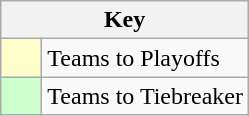<table class="wikitable" style="text-align: center;">
<tr>
<th colspan=2>Key</th>
</tr>
<tr>
<td style="background:#ffffcc; width:20px;"></td>
<td align=left>Teams to Playoffs</td>
</tr>
<tr>
<td style="background:#ccffcc; width:20px;"></td>
<td align=left>Teams to Tiebreaker</td>
</tr>
</table>
